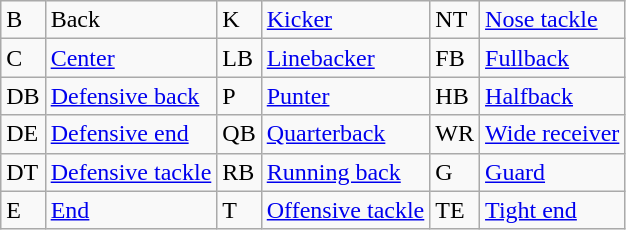<table class="wikitable">
<tr>
<td>B</td>
<td>Back</td>
<td>K</td>
<td><a href='#'>Kicker</a></td>
<td>NT</td>
<td><a href='#'>Nose tackle</a></td>
</tr>
<tr>
<td>C</td>
<td><a href='#'>Center</a></td>
<td>LB</td>
<td><a href='#'>Linebacker</a></td>
<td>FB</td>
<td><a href='#'>Fullback</a></td>
</tr>
<tr>
<td>DB</td>
<td><a href='#'>Defensive back</a></td>
<td>P</td>
<td><a href='#'>Punter</a></td>
<td>HB</td>
<td><a href='#'>Halfback</a></td>
</tr>
<tr>
<td>DE</td>
<td><a href='#'>Defensive end</a></td>
<td>QB</td>
<td><a href='#'>Quarterback</a></td>
<td>WR</td>
<td><a href='#'>Wide receiver</a></td>
</tr>
<tr>
<td>DT</td>
<td><a href='#'>Defensive tackle</a></td>
<td>RB</td>
<td><a href='#'>Running back</a></td>
<td>G</td>
<td><a href='#'>Guard</a></td>
</tr>
<tr>
<td>E</td>
<td><a href='#'>End</a></td>
<td>T</td>
<td><a href='#'>Offensive tackle</a></td>
<td>TE</td>
<td><a href='#'>Tight end</a></td>
</tr>
</table>
